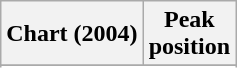<table class="wikitable sortable plainrowheaders">
<tr>
<th scope="col">Chart (2004)</th>
<th scope="col">Peak<br>position</th>
</tr>
<tr>
</tr>
<tr>
</tr>
<tr>
</tr>
</table>
